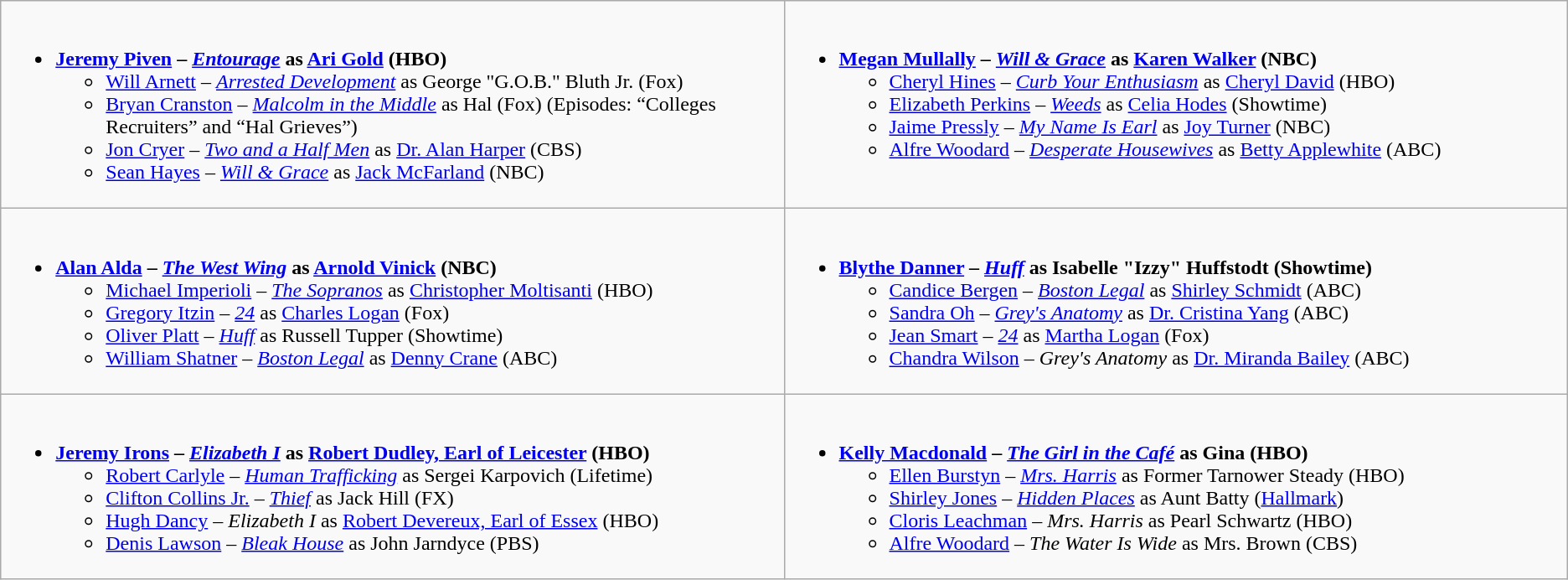<table class="wikitable">
<tr>
<td style="vertical-align:top;" width="50%"><br><ul><li><strong><a href='#'>Jeremy Piven</a> – <em><a href='#'>Entourage</a></em> as <a href='#'>Ari Gold</a> (HBO)</strong><ul><li><a href='#'>Will Arnett</a> – <em><a href='#'>Arrested Development</a></em> as George "G.O.B." Bluth Jr. (Fox)</li><li><a href='#'>Bryan Cranston</a> – <em><a href='#'>Malcolm in the Middle</a></em> as Hal (Fox) (Episodes: “Colleges Recruiters” and “Hal Grieves”)</li><li><a href='#'>Jon Cryer</a> – <em><a href='#'>Two and a Half Men</a></em> as <a href='#'>Dr. Alan Harper</a> (CBS)</li><li><a href='#'>Sean Hayes</a> – <em><a href='#'>Will & Grace</a></em> as <a href='#'>Jack McFarland</a> (NBC)</li></ul></li></ul></td>
<td style="vertical-align:top;" width="50%"><br><ul><li><strong><a href='#'>Megan Mullally</a> – <em><a href='#'>Will & Grace</a></em> as <a href='#'>Karen Walker</a> (NBC)</strong><ul><li><a href='#'>Cheryl Hines</a> – <em><a href='#'>Curb Your Enthusiasm</a></em> as <a href='#'>Cheryl David</a> (HBO)</li><li><a href='#'>Elizabeth Perkins</a> – <em><a href='#'>Weeds</a></em> as <a href='#'>Celia Hodes</a> (Showtime)</li><li><a href='#'>Jaime Pressly</a> – <em><a href='#'>My Name Is Earl</a></em> as <a href='#'>Joy Turner</a> (NBC)</li><li><a href='#'>Alfre Woodard</a> – <em><a href='#'>Desperate Housewives</a></em> as <a href='#'>Betty Applewhite</a> (ABC)</li></ul></li></ul></td>
</tr>
<tr>
<td style="vertical-align:top;" width="50%"><br><ul><li><strong><a href='#'>Alan Alda</a> – <em><a href='#'>The West Wing</a></em> as <a href='#'>Arnold Vinick</a> (NBC)</strong><ul><li><a href='#'>Michael Imperioli</a> – <em><a href='#'>The Sopranos</a></em> as <a href='#'>Christopher Moltisanti</a> (HBO)</li><li><a href='#'>Gregory Itzin</a> – <em><a href='#'>24</a></em> as <a href='#'>Charles Logan</a> (Fox)</li><li><a href='#'>Oliver Platt</a> – <em><a href='#'>Huff</a></em> as Russell Tupper (Showtime)</li><li><a href='#'>William Shatner</a> – <em><a href='#'>Boston Legal</a></em> as <a href='#'>Denny Crane</a> (ABC)</li></ul></li></ul></td>
<td style="vertical-align:top;" width="50%"><br><ul><li><strong><a href='#'>Blythe Danner</a> – <em><a href='#'>Huff</a></em> as Isabelle "Izzy" Huffstodt (Showtime)</strong><ul><li><a href='#'>Candice Bergen</a> – <em><a href='#'>Boston Legal</a></em> as <a href='#'>Shirley Schmidt</a> (ABC)</li><li><a href='#'>Sandra Oh</a> – <em><a href='#'>Grey's Anatomy</a></em> as <a href='#'>Dr. Cristina Yang</a> (ABC)</li><li><a href='#'>Jean Smart</a> – <em><a href='#'>24</a></em> as <a href='#'>Martha Logan</a> (Fox)</li><li><a href='#'>Chandra Wilson</a> – <em>Grey's Anatomy</em> as <a href='#'>Dr. Miranda Bailey</a> (ABC)</li></ul></li></ul></td>
</tr>
<tr>
<td style="vertical-align:top;" width="50%"><br><ul><li><strong><a href='#'>Jeremy Irons</a> – <em><a href='#'>Elizabeth I</a></em> as <a href='#'>Robert Dudley, Earl of Leicester</a> (HBO)</strong><ul><li><a href='#'>Robert Carlyle</a> – <em><a href='#'>Human Trafficking</a></em> as Sergei Karpovich (Lifetime)</li><li><a href='#'>Clifton Collins Jr.</a> – <em><a href='#'>Thief</a></em> as Jack Hill (FX)</li><li><a href='#'>Hugh Dancy</a> – <em>Elizabeth I</em> as <a href='#'>Robert Devereux, Earl of Essex</a> (HBO)</li><li><a href='#'>Denis Lawson</a> – <em><a href='#'>Bleak House</a></em> as John Jarndyce (PBS)</li></ul></li></ul></td>
<td style="vertical-align:top;" width="50%"><br><ul><li><strong><a href='#'>Kelly Macdonald</a> – <em><a href='#'>The Girl in the Café</a></em> as Gina (HBO)</strong><ul><li><a href='#'>Ellen Burstyn</a> – <em><a href='#'>Mrs. Harris</a></em> as Former Tarnower Steady (HBO)</li><li><a href='#'>Shirley Jones</a> – <em><a href='#'>Hidden Places</a></em> as Aunt Batty (<a href='#'>Hallmark</a>)</li><li><a href='#'>Cloris Leachman</a> – <em>Mrs. Harris</em> as Pearl Schwartz (HBO)</li><li><a href='#'>Alfre Woodard</a> – <em>The Water Is Wide</em> as Mrs. Brown (CBS)</li></ul></li></ul></td>
</tr>
</table>
